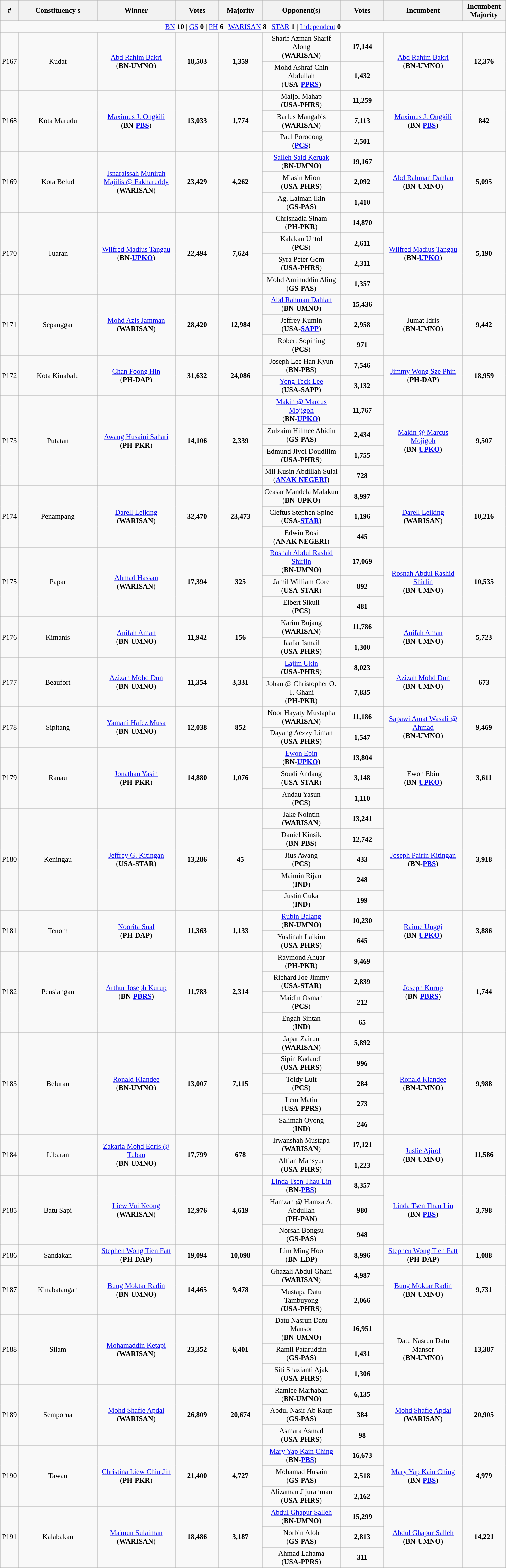<table class="wikitable" style="text-align:center; font-size:90%;">
<tr>
<th width="30">#</th>
<th width="150">Constituency  s</th>
<th width="150">Winner</th>
<th width="80">Votes</th>
<th width="80">Majority</th>
<th width="150">Opponent(s)</th>
<th width="80">Votes</th>
<th width="150">Incumbent</th>
<th width="80">Incumbent Majority</th>
</tr>
<tr>
<td colspan="13"><a href='#'>BN</a> <strong>10</strong> | <a href='#'>GS</a> <strong>0</strong> | <a href='#'>PH</a> <strong>6</strong> | <a href='#'>WARISAN</a> <strong>8</strong> | <a href='#'>STAR</a> <strong>1</strong> | <a href='#'>Independent</a> <strong>0</strong></td>
</tr>
<tr align="center">
<td rowspan="2">P167</td>
<td rowspan="2">Kudat</td>
<td rowspan="2"><a href='#'>Abd Rahim Bakri</a> <br> (<strong>BN</strong>-<strong>UMNO</strong>)</td>
<td rowspan="2"><strong>18,503</strong></td>
<td rowspan="2"><strong>1,359</strong></td>
<td>Sharif Azman Sharif Along <br> (<strong>WARISAN</strong>)</td>
<td><strong>17,144</strong></td>
<td rowspan="2"><a href='#'>Abd Rahim Bakri</a> <br> (<strong>BN</strong>-<strong>UMNO</strong>)</td>
<td rowspan="2"><strong>12,376</strong></td>
</tr>
<tr>
<td>Mohd Ashraf Chin Abdullah <br> (<strong>USA</strong>-<a href='#'><strong>PPRS</strong></a>)</td>
<td><strong>1,432</strong></td>
</tr>
<tr align="center">
<td rowspan="3">P168</td>
<td rowspan="3">Kota Marudu</td>
<td rowspan="3"><a href='#'>Maximus J. Ongkili</a> <br> (<strong>BN</strong>-<strong><a href='#'>PBS</a></strong>)</td>
<td rowspan="3"><strong>13,033</strong></td>
<td rowspan="3"><strong>1,774</strong></td>
<td>Maijol Mahap <br> (<strong>USA</strong>-<strong>PHRS</strong>)</td>
<td><strong>11,259</strong></td>
<td rowspan="3"><a href='#'>Maximus J. Ongkili</a> <br> (<strong>BN</strong>-<strong><a href='#'>PBS</a></strong>)</td>
<td rowspan="3"><strong>842</strong></td>
</tr>
<tr>
<td>Barlus Mangabis <br> (<strong>WARISAN</strong>)</td>
<td><strong>7,113</strong></td>
</tr>
<tr>
<td>Paul Porodong <br> (<a href='#'><strong>PCS</strong></a>)</td>
<td><strong>2,501</strong></td>
</tr>
<tr align="center">
<td rowspan="3">P169</td>
<td rowspan="3">Kota Belud</td>
<td rowspan="3"><a href='#'>Isnaraissah Munirah Majilis @ Fakharuddy</a> <br>(<strong>WARISAN</strong>)</td>
<td rowspan="3"><strong>23,429</strong></td>
<td rowspan="3"><strong>4,262</strong></td>
<td><a href='#'>Salleh Said Keruak</a><br> (<strong>BN</strong>-<strong>UMNO</strong>)</td>
<td><strong>19,167</strong></td>
<td rowspan="3"><a href='#'>Abd Rahman Dahlan</a> <br> (<strong>BN</strong>-<strong>UMNO</strong>)</td>
<td rowspan="3"><strong>5,095</strong></td>
</tr>
<tr>
<td>Miasin Mion <br> (<strong>USA</strong>-<strong>PHRS</strong>)</td>
<td><strong>2,092</strong></td>
</tr>
<tr>
<td>Ag. Laiman Ikin <br> (<strong>GS</strong>-<strong>PAS</strong>)</td>
<td><strong>1,410</strong></td>
</tr>
<tr align="center">
<td rowspan="4">P170</td>
<td rowspan="4">Tuaran</td>
<td rowspan="4"><a href='#'>Wilfred Madius Tangau</a> <br> (<strong>BN</strong>-<strong><a href='#'>UPKO</a></strong>)</td>
<td rowspan="4"><strong>22,494</strong></td>
<td rowspan="4"><strong>7,624</strong></td>
<td>Chrisnadia Sinam <br> (<strong>PH</strong>-<strong>PKR</strong>)</td>
<td><strong>14,870</strong></td>
<td rowspan="4"><a href='#'>Wilfred Madius Tangau</a> <br> (<strong>BN</strong>-<strong><a href='#'>UPKO</a></strong>)</td>
<td rowspan="4"><strong>5,190</strong></td>
</tr>
<tr>
<td>Kalakau Untol <br> (<strong>PCS</strong>)</td>
<td><strong>2,611</strong></td>
</tr>
<tr>
<td>Syra Peter Gom <br> (<strong>USA</strong>-<strong>PHRS</strong>)</td>
<td><strong>2,311</strong></td>
</tr>
<tr>
<td>Mohd Aminuddin Aling <br> (<strong>GS</strong>-<strong>PAS</strong>)</td>
<td><strong>1,357</strong></td>
</tr>
<tr align="center">
<td rowspan="3">P171</td>
<td rowspan="3">Sepanggar</td>
<td rowspan="3"><a href='#'>Mohd Azis Jamman</a> <br> (<strong>WARISAN</strong>)</td>
<td rowspan="3"><strong>28,420</strong></td>
<td rowspan="3"><strong>12,984</strong></td>
<td><a href='#'>Abd Rahman Dahlan</a> <br> (<strong>BN</strong>-<strong>UMNO</strong>)</td>
<td><strong>15,436</strong></td>
<td rowspan="3">Jumat Idris <br> (<strong>BN</strong>-<strong>UMNO</strong>)</td>
<td rowspan="3"><strong>9,442</strong></td>
</tr>
<tr>
<td>Jeffrey Kumin <br> (<strong>USA</strong>-<a href='#'><strong>SAPP</strong></a>)</td>
<td><strong>2,958</strong></td>
</tr>
<tr>
<td>Robert Sopining <br> (<strong>PCS</strong>)</td>
<td><strong>971</strong></td>
</tr>
<tr align="center">
<td rowspan="2">P172</td>
<td rowspan="2">Kota Kinabalu</td>
<td rowspan="2"><a href='#'>Chan Foong Hin</a> <br> (<strong>PH</strong>-<strong>DAP</strong>)</td>
<td rowspan="2"><strong>31,632</strong></td>
<td rowspan="2"><strong>24,086</strong></td>
<td>Joseph Lee Han Kyun <br> (<strong>BN</strong>-<strong>PBS</strong>)</td>
<td><strong>7,546</strong></td>
<td rowspan="2"><a href='#'>Jimmy Wong Sze Phin</a> <br> (<strong>PH</strong>-<strong>DAP</strong>)</td>
<td rowspan="2"><strong>18,959</strong></td>
</tr>
<tr>
<td><a href='#'>Yong Teck Lee</a> <br> (<strong>USA</strong>-<strong>SAPP</strong>)</td>
<td><strong>3,132</strong></td>
</tr>
<tr align="center">
<td rowspan="4">P173</td>
<td rowspan="4">Putatan</td>
<td rowspan="4"><a href='#'>Awang Husaini Sahari</a> <br> (<strong>PH</strong>-<strong>PKR</strong>)</td>
<td rowspan="4"><strong>14,106</strong></td>
<td rowspan="4"><strong>2,339</strong></td>
<td><a href='#'>Makin @ Marcus Mojigoh</a> <br> (<strong>BN</strong>-<strong><a href='#'>UPKO</a></strong>)</td>
<td><strong>11,767</strong></td>
<td rowspan="4"><a href='#'>Makin @ Marcus Mojigoh</a> <br> (<strong>BN</strong>-<strong><a href='#'>UPKO</a></strong>)</td>
<td rowspan="4"><strong>9,507</strong></td>
</tr>
<tr>
<td>Zulzaim Hilmee Abidin <br> (<strong>GS</strong>-<strong>PAS</strong>)</td>
<td><strong>2,434</strong></td>
</tr>
<tr>
<td>Edmund Jivol Doudilim <br> (<strong>USA</strong>-<strong>PHRS</strong>)</td>
<td><strong>1,755</strong></td>
</tr>
<tr>
<td>Mil Kusin Abdillah Sulai <br> (<strong><a href='#'>ANAK NEGERI</a></strong>)</td>
<td><strong>728</strong></td>
</tr>
<tr align="center">
<td rowspan="3">P174</td>
<td rowspan="3">Penampang</td>
<td rowspan="3"><a href='#'>Darell Leiking</a> <br> (<strong>WARISAN</strong>)</td>
<td rowspan="3"><strong>32,470</strong></td>
<td rowspan="3"><strong>23,473</strong></td>
<td>Ceasar Mandela Malakun <br> (<strong>BN</strong>-<strong>UPKO</strong>)</td>
<td><strong>8,997</strong></td>
<td rowspan="3"><a href='#'>Darell Leiking</a> <br> (<strong>WARISAN</strong>)</td>
<td rowspan="3"><strong>10,216</strong></td>
</tr>
<tr>
<td>Cleftus Stephen Spine <br> (<strong>USA</strong>-<a href='#'><strong>STAR</strong></a>)</td>
<td><strong>1,196</strong></td>
</tr>
<tr>
<td>Edwin Bosi <br> (<strong>ANAK NEGERI</strong>)</td>
<td><strong>445</strong></td>
</tr>
<tr align="center">
<td rowspan="3">P175</td>
<td rowspan="3">Papar</td>
<td rowspan="3"><a href='#'>Ahmad Hassan</a> <br> (<strong>WARISAN</strong>)</td>
<td rowspan="3"><strong>17,394</strong></td>
<td rowspan="3"><strong>325</strong></td>
<td><a href='#'>Rosnah Abdul Rashid Shirlin</a> <br> (<strong>BN</strong>-<strong>UMNO</strong>)</td>
<td><strong>17,069</strong></td>
<td rowspan="3"><a href='#'>Rosnah Abdul Rashid Shirlin</a> <br> (<strong>BN</strong>-<strong>UMNO</strong>)</td>
<td rowspan="3"><strong>10,535</strong></td>
</tr>
<tr>
<td>Jamil William Core <br> (<strong>USA</strong>-<strong>STAR</strong>)</td>
<td><strong>892</strong></td>
</tr>
<tr>
<td>Elbert Sikuil <br> (<strong>PCS</strong>)</td>
<td><strong>481</strong></td>
</tr>
<tr align="center">
<td rowspan="2">P176</td>
<td rowspan="2">Kimanis</td>
<td rowspan="2"><a href='#'>Anifah Aman</a> <br> (<strong>BN</strong>-<strong>UMNO</strong>)</td>
<td rowspan="2"><strong>11,942</strong></td>
<td rowspan="2"><strong>156</strong></td>
<td>Karim Bujang <br> (<strong>WARISAN</strong>)</td>
<td><strong>11,786</strong></td>
<td rowspan="2"><a href='#'>Anifah Aman</a> <br> (<strong>BN</strong>-<strong>UMNO</strong>)</td>
<td rowspan="2"><strong>5,723</strong></td>
</tr>
<tr>
<td>Jaafar Ismail <br> (<strong>USA</strong>-<strong>PHRS</strong>)</td>
<td><strong>1,300</strong></td>
</tr>
<tr align="center">
<td rowspan="2">P177</td>
<td rowspan="2">Beaufort</td>
<td rowspan="2"><a href='#'>Azizah Mohd Dun</a> <br> (<strong>BN</strong>-<strong>UMNO</strong>)</td>
<td rowspan="2"><strong>11,354</strong></td>
<td rowspan="2"><strong>3,331</strong></td>
<td><a href='#'>Lajim Ukin</a> <br> (<strong>USA</strong>-<strong>PHRS</strong>)</td>
<td><strong>8,023</strong></td>
<td rowspan="2"><a href='#'>Azizah Mohd Dun</a> <br> (<strong>BN</strong>-<strong>UMNO</strong>)</td>
<td rowspan="2"><strong>673</strong></td>
</tr>
<tr>
<td>Johan @ Christopher O. T. Ghani <br> (<strong>PH</strong>-<strong>PKR</strong>)</td>
<td><strong>7,835</strong></td>
</tr>
<tr align="center">
<td rowspan="2">P178</td>
<td rowspan="2">Sipitang</td>
<td rowspan="2"><a href='#'>Yamani Hafez Musa</a> <br> (<strong>BN</strong>-<strong>UMNO</strong>)</td>
<td rowspan="2"><strong>12,038</strong></td>
<td rowspan="2"><strong>852</strong></td>
<td>Noor Hayaty Mustapha <br> (<strong>WARISAN</strong>)</td>
<td><strong>11,186</strong></td>
<td rowspan="2"><a href='#'>Sapawi Amat Wasali @ Ahmad</a> <br> (<strong>BN</strong>-<strong>UMNO</strong>)</td>
<td rowspan="2"><strong>9,469</strong></td>
</tr>
<tr>
<td>Dayang Aezzy Liman <br> (<strong>USA</strong>-<strong>PHRS</strong>)</td>
<td><strong>1,547</strong></td>
</tr>
<tr>
<td rowspan="3">P179</td>
<td rowspan="3">Ranau</td>
<td rowspan="3"><a href='#'>Jonathan Yasin</a> <br> (<strong>PH</strong>-<strong>PKR</strong>)</td>
<td rowspan="3"><strong>14,880</strong></td>
<td rowspan="3"><strong>1,076</strong></td>
<td><a href='#'>Ewon Ebin</a> <br> (<strong>BN</strong>-<strong><a href='#'>UPKO</a></strong>)</td>
<td><strong>13,804</strong></td>
<td rowspan="3">Ewon Ebin <br> (<strong>BN</strong>-<strong><a href='#'>UPKO</a></strong>)</td>
<td rowspan="3"><strong>3,611</strong></td>
</tr>
<tr align="center">
<td>Soudi Andang <br> (<strong>USA</strong>-<strong>STAR</strong>)</td>
<td><strong>3,148</strong></td>
</tr>
<tr>
<td>Andau Yasun <br> (<strong>PCS</strong>)</td>
<td><strong>1,110</strong></td>
</tr>
<tr align="center">
<td rowspan="5">P180</td>
<td rowspan="5">Keningau</td>
<td rowspan="5"><a href='#'>Jeffrey G. Kitingan</a> <br> (<strong>USA</strong>-<strong>STAR</strong>)</td>
<td rowspan="5"><strong>13,286</strong></td>
<td rowspan="5"><strong>45</strong></td>
<td>Jake Nointin <br> (<strong>WARISAN</strong>)</td>
<td><strong>13,241</strong></td>
<td rowspan="5"><a href='#'>Joseph Pairin Kitingan</a> <br> (<strong>BN</strong>-<strong><a href='#'>PBS</a></strong>)</td>
<td rowspan="5"><strong>3,918</strong></td>
</tr>
<tr>
<td>Daniel Kinsik <br> (<strong>BN</strong>-<strong>PBS</strong>)</td>
<td><strong>12,742</strong></td>
</tr>
<tr>
<td>Jius Awang <br> (<strong>PCS</strong>)</td>
<td><strong>433</strong></td>
</tr>
<tr>
<td>Maimin Rijan <br> (<strong>IND</strong>)</td>
<td><strong>248</strong></td>
</tr>
<tr>
<td>Justin Guka <br> (<strong>IND</strong>)</td>
<td><strong>199</strong></td>
</tr>
<tr align="center">
<td rowspan="2">P181</td>
<td rowspan="2">Tenom</td>
<td rowspan="2"><a href='#'>Noorita Sual</a> <br> (<strong>PH</strong>-<strong>DAP</strong>)</td>
<td rowspan="2"><strong>11,363</strong></td>
<td rowspan="2"><strong>1,133</strong></td>
<td><a href='#'>Rubin Balang</a> <br> (<strong>BN</strong>-<strong>UMNO</strong>)</td>
<td><strong>10,230</strong></td>
<td rowspan="2"><a href='#'>Raime Unggi</a> <br> (<strong>BN</strong>-<strong><a href='#'>UPKO</a></strong>)</td>
<td rowspan="2"><strong>3,886</strong></td>
</tr>
<tr>
<td>Yuslinah Laikim <br> (<strong>USA</strong>-<strong>PHRS</strong>)</td>
<td><strong>645</strong></td>
</tr>
<tr align="center">
<td rowspan="4">P182</td>
<td rowspan="4">Pensiangan</td>
<td rowspan="4"><a href='#'>Arthur Joseph Kurup</a> <br> (<strong>BN</strong>-<strong><a href='#'>PBRS</a></strong>)</td>
<td rowspan="4"><strong>11,783</strong></td>
<td rowspan="4"><strong>2,314</strong></td>
<td>Raymond Ahuar <br> (<strong>PH</strong>-<strong>PKR</strong>)</td>
<td><strong>9,469</strong></td>
<td rowspan="4"><a href='#'>Joseph Kurup</a> <br> (<strong>BN</strong>-<strong><a href='#'>PBRS</a></strong>)</td>
<td rowspan="4"><strong>1,744</strong></td>
</tr>
<tr>
<td>Richard Joe Jimmy <br> (<strong>USA</strong>-<strong>STAR</strong>)</td>
<td><strong>2,839</strong></td>
</tr>
<tr>
<td>Maidin Osman <br> (<strong>PCS</strong>)</td>
<td><strong>212</strong></td>
</tr>
<tr>
<td>Engah Sintan <br> (<strong>IND</strong>)</td>
<td><strong>65</strong></td>
</tr>
<tr align="center">
<td rowspan="5">P183</td>
<td rowspan="5">Beluran</td>
<td rowspan="5"><a href='#'>Ronald Kiandee</a> <br> (<strong>BN</strong>-<strong>UMNO</strong>)</td>
<td rowspan="5"><strong>13,007</strong></td>
<td rowspan="5"><strong>7,115</strong></td>
<td>Japar Zairun <br> (<strong>WARISAN</strong>)</td>
<td><strong>5,892</strong></td>
<td rowspan="5"><a href='#'>Ronald Kiandee</a> <br> (<strong>BN</strong>-<strong>UMNO</strong>)</td>
<td rowspan="5"><strong>9,988</strong></td>
</tr>
<tr>
<td>Sipin Kadandi <br> (<strong>USA</strong>-<strong>PHRS</strong>)</td>
<td><strong>996</strong></td>
</tr>
<tr>
<td>Toidy Luit <br> (<strong>PCS</strong>)</td>
<td><strong>284</strong></td>
</tr>
<tr>
<td>Lem Matin <br> (<strong>USA</strong>-<strong>PPRS</strong>)</td>
<td><strong>273</strong></td>
</tr>
<tr>
<td>Salimah Oyong <br> (<strong>IND</strong>)</td>
<td><strong>246</strong></td>
</tr>
<tr align="center">
<td rowspan="2">P184</td>
<td rowspan="2">Libaran</td>
<td rowspan="2"><a href='#'>Zakaria Mohd Edris @ Tubau</a> <br> (<strong>BN</strong>-<strong>UMNO</strong>)</td>
<td rowspan="2"><strong>17,799</strong></td>
<td rowspan="2"><strong>678</strong></td>
<td>Irwanshah Mustapa <br> (<strong>WARISAN</strong>)</td>
<td><strong>17,121</strong></td>
<td rowspan="2"><a href='#'>Juslie Ajirol</a> <br> (<strong>BN</strong>-<strong>UMNO</strong>)</td>
<td rowspan="2"><strong>11,586</strong></td>
</tr>
<tr>
<td>Alfian Mansyur <br> (<strong>USA</strong>-<strong>PHRS</strong>)</td>
<td><strong>1,223</strong></td>
</tr>
<tr align="center">
<td rowspan="3">P185</td>
<td rowspan="3">Batu Sapi</td>
<td rowspan="3"><a href='#'>Liew Vui Keong</a> <br> (<strong>WARISAN</strong>)</td>
<td rowspan="3"><strong>12,976</strong></td>
<td rowspan="3"><strong>4,619</strong></td>
<td><a href='#'>Linda Tsen Thau Lin</a> <br> (<strong>BN</strong>-<strong><a href='#'>PBS</a></strong>)</td>
<td><strong>8,357</strong></td>
<td rowspan="3"><a href='#'>Linda Tsen Thau Lin</a> <br> (<strong>BN</strong>-<strong><a href='#'>PBS</a></strong>)</td>
<td rowspan="3"><strong>3,798</strong></td>
</tr>
<tr>
<td>Hamzah @ Hamza A. Abdullah <br> (<strong>PH</strong>-<strong>PAN</strong>)</td>
<td><strong>980</strong></td>
</tr>
<tr>
<td>Norsah Bongsu <br> (<strong>GS</strong>-<strong>PAS</strong>)</td>
<td><strong>948</strong></td>
</tr>
<tr align="center">
<td>P186</td>
<td>Sandakan</td>
<td><a href='#'>Stephen Wong Tien Fatt</a> <br> (<strong>PH</strong>-<strong>DAP</strong>)</td>
<td><strong>19,094</strong></td>
<td><strong>10,098</strong></td>
<td>Lim Ming Hoo <br> (<strong>BN</strong>-<strong>LDP</strong>)</td>
<td><strong>8,996</strong></td>
<td><a href='#'>Stephen Wong Tien Fatt</a> <br> (<strong>PH</strong>-<strong>DAP</strong>)</td>
<td><strong>1,088</strong></td>
</tr>
<tr align="center">
<td rowspan="2">P187</td>
<td rowspan="2">Kinabatangan</td>
<td rowspan="2"><a href='#'>Bung Moktar Radin</a> <br> (<strong>BN</strong>-<strong>UMNO</strong>)</td>
<td rowspan="2"><strong>14,465</strong></td>
<td rowspan="2"><strong>9,478</strong></td>
<td>Ghazali Abdul Ghani <br> (<strong>WARISAN</strong>)</td>
<td><strong>4,987</strong></td>
<td rowspan="2"><a href='#'>Bung Moktar Radin</a> <br> (<strong>BN</strong>-<strong>UMNO</strong>)</td>
<td rowspan="2"><strong>9,731</strong></td>
</tr>
<tr>
<td>Mustapa Datu Tambuyong <br> (<strong>USA</strong>-<strong>PHRS</strong>)</td>
<td><strong>2,066</strong></td>
</tr>
<tr align="center">
<td rowspan="3">P188</td>
<td rowspan="3">Silam</td>
<td rowspan="3"><a href='#'>Mohamaddin Ketapi</a> <br> (<strong>WARISAN</strong>)</td>
<td rowspan="3"><strong>23,352</strong></td>
<td rowspan="3"><strong>6,401</strong></td>
<td>Datu Nasrun Datu Mansor <br> (<strong>BN</strong>-<strong>UMNO</strong>)</td>
<td><strong>16,951</strong></td>
<td rowspan="3">Datu Nasrun Datu Mansor <br> (<strong>BN</strong>-<strong>UMNO</strong>)</td>
<td rowspan="3"><strong>13,387</strong></td>
</tr>
<tr>
<td>Ramli Pataruddin <br> (<strong>GS</strong>-<strong>PAS</strong>)</td>
<td><strong>1,431</strong></td>
</tr>
<tr>
<td>Siti Shazianti Ajak <br> (<strong>USA</strong>-<strong>PHRS</strong>)</td>
<td><strong>1,306</strong></td>
</tr>
<tr align="center">
<td rowspan="3">P189</td>
<td rowspan="3">Semporna</td>
<td rowspan="3"><a href='#'>Mohd Shafie Apdal</a> <br> (<strong>WARISAN</strong>)</td>
<td rowspan="3"><strong>26,809</strong></td>
<td rowspan="3"><strong>20,674</strong></td>
<td>Ramlee Marhaban <br> (<strong>BN</strong>-<strong>UMNO</strong>)</td>
<td><strong>6,135</strong></td>
<td rowspan="3"><a href='#'>Mohd Shafie Apdal</a> <br> (<strong>WARISAN</strong>)</td>
<td rowspan="3"><strong>20,905</strong></td>
</tr>
<tr>
<td>Abdul Nasir Ab Raup <br> (<strong>GS</strong>-<strong>PAS</strong>)</td>
<td><strong>384</strong></td>
</tr>
<tr>
<td>Asmara Asmad <br> (<strong>USA</strong>-<strong>PHRS</strong>)</td>
<td><strong>98</strong></td>
</tr>
<tr>
<td rowspan="3">P190</td>
<td rowspan="3">Tawau</td>
<td rowspan="3"><a href='#'>Christina Liew Chin Jin</a> <br> (<strong>PH</strong>-<strong>PKR</strong>)</td>
<td rowspan="3"><strong>21,400</strong></td>
<td rowspan="3"><strong>4,727</strong></td>
<td><a href='#'>Mary Yap Kain Ching</a> <br> (<strong>BN</strong>-<strong><a href='#'>PBS</a></strong>)</td>
<td><strong>16,673</strong></td>
<td rowspan="3"><a href='#'>Mary Yap Kain Ching</a> <br> (<strong>BN</strong>-<strong><a href='#'>PBS</a></strong>)</td>
<td rowspan="3"><strong>4,979</strong></td>
</tr>
<tr align="center">
<td>Mohamad Husain  <br> (<strong>GS</strong>-<strong>PAS</strong>)</td>
<td><strong>2,518</strong></td>
</tr>
<tr>
<td>Alizaman Jijurahman <br> (<strong>USA</strong>-<strong>PHRS</strong>)</td>
<td><strong>2,162</strong></td>
</tr>
<tr>
<td rowspan="3">P191</td>
<td rowspan="3">Kalabakan</td>
<td rowspan="3"><a href='#'>Ma'mun Sulaiman</a> <br> (<strong>WARISAN</strong>)</td>
<td rowspan="3"><strong>18,486</strong></td>
<td rowspan="3"><strong>3,187</strong></td>
<td><a href='#'>Abdul Ghapur Salleh</a> <br> (<strong>BN</strong>-<strong>UMNO</strong>)</td>
<td><strong>15,299</strong></td>
<td rowspan="3"><a href='#'>Abdul Ghapur Salleh</a> <br> (<strong>BN</strong>-<strong>UMNO</strong>)</td>
<td rowspan="3"><strong>14,221</strong></td>
</tr>
<tr align="center">
<td>Norbin Aloh <br> (<strong>GS</strong>-<strong>PAS</strong>)</td>
<td><strong>2,813</strong></td>
</tr>
<tr>
<td>Ahmad Lahama <br> (<strong>USA</strong>-<strong>PPRS</strong>)</td>
<td><strong>311</strong></td>
</tr>
</table>
